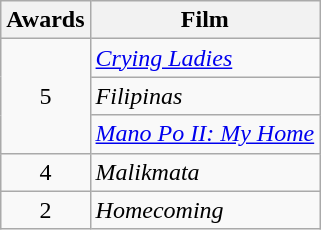<table class="wikitable" style="text-align:center">
<tr>
<th scope="col">Awards</th>
<th scope="col">Film</th>
</tr>
<tr>
<td rowspan=3>5</td>
<td align=left><em><a href='#'>Crying Ladies</a></em></td>
</tr>
<tr>
<td align=left><em>Filipinas</em></td>
</tr>
<tr>
<td align=left><em><a href='#'>Mano Po II: My Home</a></em></td>
</tr>
<tr>
<td>4</td>
<td align=left><em>Malikmata</em></td>
</tr>
<tr>
<td>2</td>
<td align=left><em>Homecoming</em></td>
</tr>
</table>
